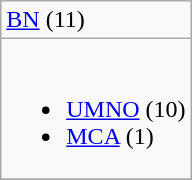<table class="wikitable">
<tr>
<td> <a href='#'>BN</a> (11)</td>
</tr>
<tr>
<td><br><ul><li> <a href='#'>UMNO</a> (10)</li><li> <a href='#'>MCA</a> (1)</li></ul></td>
</tr>
<tr>
</tr>
</table>
